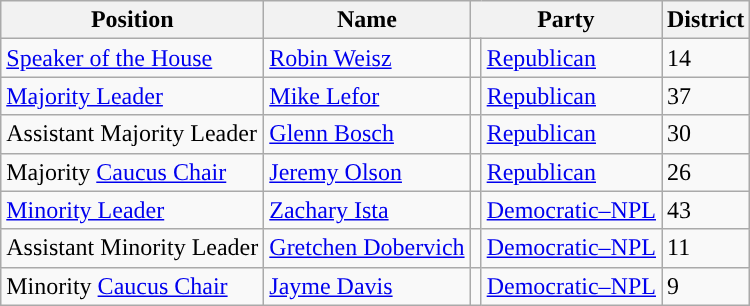<table class=wikitable>
<tr>
<th>Position</th>
<th>Name</th>
<th colspan=2>Party</th>
<th>District</th>
</tr>
<tr>
<td><a href='#'>Speaker of the House</a></td>
<td><a href='#'>Robin Weisz</a></td>
<td style="background:"></td>
<td><a href='#'>Republican</a></td>
<td>14</td>
</tr>
<tr>
<td><a href='#'>Majority Leader</a></td>
<td><a href='#'>Mike Lefor</a></td>
<td style="background:"></td>
<td><a href='#'>Republican</a></td>
<td>37</td>
</tr>
<tr>
<td>Assistant Majority Leader</td>
<td><a href='#'>Glenn Bosch</a></td>
<td style="background:"></td>
<td><a href='#'>Republican</a></td>
<td>30</td>
</tr>
<tr>
<td>Majority <a href='#'>Caucus Chair</a></td>
<td><a href='#'>Jeremy Olson</a></td>
<td style="background:"></td>
<td><a href='#'>Republican</a></td>
<td>26</td>
</tr>
<tr>
<td><a href='#'>Minority Leader</a></td>
<td><a href='#'>Zachary Ista</a></td>
<td style="background:"></td>
<td><a href='#'>Democratic–NPL</a></td>
<td>43</td>
</tr>
<tr>
<td>Assistant Minority Leader</td>
<td><a href='#'>Gretchen Dobervich</a></td>
<td style="background:"></td>
<td><a href='#'>Democratic–NPL</a></td>
<td>11</td>
</tr>
<tr>
<td>Minority <a href='#'>Caucus Chair</a></td>
<td><a href='#'>Jayme Davis</a></td>
<td style="background:"></td>
<td><a href='#'>Democratic–NPL</a></td>
<td>9</td>
</tr>
</table>
